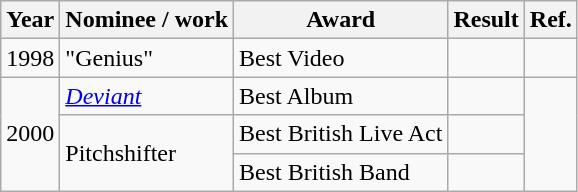<table class="wikitable">
<tr>
<th>Year</th>
<th>Nominee / work</th>
<th>Award</th>
<th>Result</th>
<th>Ref.</th>
</tr>
<tr>
<td>1998</td>
<td>"Genius"</td>
<td>Best Video</td>
<td></td>
<td></td>
</tr>
<tr>
<td rowspan="3">2000</td>
<td><em><a href='#'>Deviant</a></em></td>
<td>Best Album</td>
<td></td>
<td rowspan="3"></td>
</tr>
<tr>
<td rowspan="2">Pitchshifter</td>
<td>Best British Live Act</td>
<td></td>
</tr>
<tr>
<td>Best British Band</td>
<td></td>
</tr>
</table>
